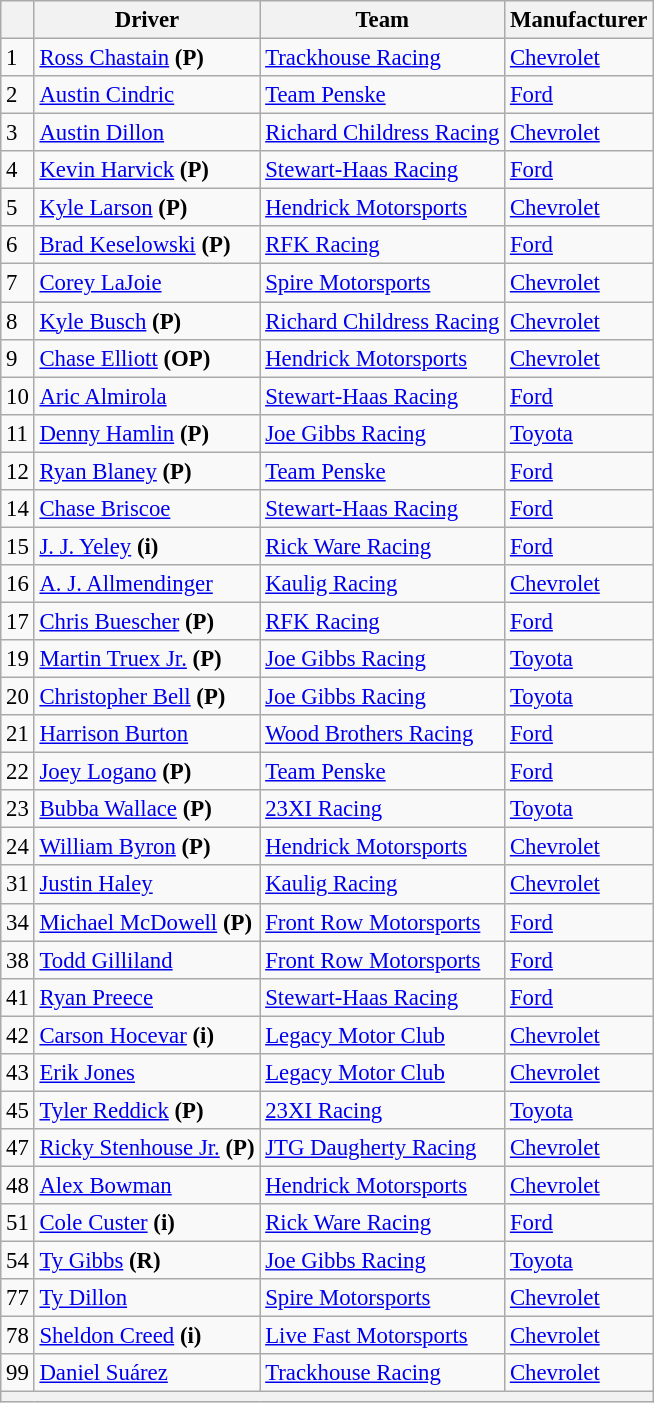<table class="wikitable" style="font-size:95%">
<tr>
<th></th>
<th>Driver</th>
<th>Team</th>
<th>Manufacturer</th>
</tr>
<tr>
<td>1</td>
<td><a href='#'>Ross Chastain</a> <strong>(P)</strong></td>
<td><a href='#'>Trackhouse Racing</a></td>
<td><a href='#'>Chevrolet</a></td>
</tr>
<tr>
<td>2</td>
<td><a href='#'>Austin Cindric</a></td>
<td><a href='#'>Team Penske</a></td>
<td><a href='#'>Ford</a></td>
</tr>
<tr>
<td>3</td>
<td><a href='#'>Austin Dillon</a></td>
<td><a href='#'>Richard Childress Racing</a></td>
<td><a href='#'>Chevrolet</a></td>
</tr>
<tr>
<td>4</td>
<td><a href='#'>Kevin Harvick</a> <strong>(P)</strong></td>
<td><a href='#'>Stewart-Haas Racing</a></td>
<td><a href='#'>Ford</a></td>
</tr>
<tr>
<td>5</td>
<td><a href='#'>Kyle Larson</a> <strong>(P)</strong></td>
<td><a href='#'>Hendrick Motorsports</a></td>
<td><a href='#'>Chevrolet</a></td>
</tr>
<tr>
<td>6</td>
<td><a href='#'>Brad Keselowski</a> <strong>(P)</strong></td>
<td><a href='#'>RFK Racing</a></td>
<td><a href='#'>Ford</a></td>
</tr>
<tr>
<td>7</td>
<td><a href='#'>Corey LaJoie</a></td>
<td><a href='#'>Spire Motorsports</a></td>
<td><a href='#'>Chevrolet</a></td>
</tr>
<tr>
<td>8</td>
<td><a href='#'>Kyle Busch</a> <strong>(P)</strong></td>
<td><a href='#'>Richard Childress Racing</a></td>
<td><a href='#'>Chevrolet</a></td>
</tr>
<tr>
<td>9</td>
<td><a href='#'>Chase Elliott</a> <strong>(OP)</strong></td>
<td><a href='#'>Hendrick Motorsports</a></td>
<td><a href='#'>Chevrolet</a></td>
</tr>
<tr>
<td>10</td>
<td><a href='#'>Aric Almirola</a></td>
<td><a href='#'>Stewart-Haas Racing</a></td>
<td><a href='#'>Ford</a></td>
</tr>
<tr>
<td>11</td>
<td><a href='#'>Denny Hamlin</a> <strong>(P)</strong></td>
<td><a href='#'>Joe Gibbs Racing</a></td>
<td><a href='#'>Toyota</a></td>
</tr>
<tr>
<td>12</td>
<td><a href='#'>Ryan Blaney</a> <strong>(P)</strong></td>
<td><a href='#'>Team Penske</a></td>
<td><a href='#'>Ford</a></td>
</tr>
<tr>
<td>14</td>
<td><a href='#'>Chase Briscoe</a></td>
<td><a href='#'>Stewart-Haas Racing</a></td>
<td><a href='#'>Ford</a></td>
</tr>
<tr>
<td>15</td>
<td><a href='#'>J. J. Yeley</a> <strong>(i)</strong></td>
<td><a href='#'>Rick Ware Racing</a></td>
<td><a href='#'>Ford</a></td>
</tr>
<tr>
<td>16</td>
<td><a href='#'>A. J. Allmendinger</a></td>
<td><a href='#'>Kaulig Racing</a></td>
<td><a href='#'>Chevrolet</a></td>
</tr>
<tr>
<td>17</td>
<td><a href='#'>Chris Buescher</a> <strong>(P)</strong></td>
<td><a href='#'>RFK Racing</a></td>
<td><a href='#'>Ford</a></td>
</tr>
<tr>
<td>19</td>
<td><a href='#'>Martin Truex Jr.</a> <strong>(P)</strong></td>
<td><a href='#'>Joe Gibbs Racing</a></td>
<td><a href='#'>Toyota</a></td>
</tr>
<tr>
<td>20</td>
<td><a href='#'>Christopher Bell</a> <strong>(P)</strong></td>
<td><a href='#'>Joe Gibbs Racing</a></td>
<td><a href='#'>Toyota</a></td>
</tr>
<tr>
<td>21</td>
<td><a href='#'>Harrison Burton</a></td>
<td><a href='#'>Wood Brothers Racing</a></td>
<td><a href='#'>Ford</a></td>
</tr>
<tr>
<td>22</td>
<td><a href='#'>Joey Logano</a> <strong>(P)</strong></td>
<td><a href='#'>Team Penske</a></td>
<td><a href='#'>Ford</a></td>
</tr>
<tr>
<td>23</td>
<td><a href='#'>Bubba Wallace</a> <strong>(P)</strong></td>
<td><a href='#'>23XI Racing</a></td>
<td><a href='#'>Toyota</a></td>
</tr>
<tr>
<td>24</td>
<td><a href='#'>William Byron</a> <strong>(P)</strong></td>
<td><a href='#'>Hendrick Motorsports</a></td>
<td><a href='#'>Chevrolet</a></td>
</tr>
<tr>
<td>31</td>
<td><a href='#'>Justin Haley</a></td>
<td><a href='#'>Kaulig Racing</a></td>
<td><a href='#'>Chevrolet</a></td>
</tr>
<tr>
<td>34</td>
<td><a href='#'>Michael McDowell</a> <strong>(P)</strong></td>
<td><a href='#'>Front Row Motorsports</a></td>
<td><a href='#'>Ford</a></td>
</tr>
<tr>
<td>38</td>
<td><a href='#'>Todd Gilliland</a></td>
<td><a href='#'>Front Row Motorsports</a></td>
<td><a href='#'>Ford</a></td>
</tr>
<tr>
<td>41</td>
<td><a href='#'>Ryan Preece</a></td>
<td><a href='#'>Stewart-Haas Racing</a></td>
<td><a href='#'>Ford</a></td>
</tr>
<tr>
<td>42</td>
<td><a href='#'>Carson Hocevar</a> <strong>(i)</strong></td>
<td><a href='#'>Legacy Motor Club</a></td>
<td><a href='#'>Chevrolet</a></td>
</tr>
<tr>
<td>43</td>
<td><a href='#'>Erik Jones</a></td>
<td><a href='#'>Legacy Motor Club</a></td>
<td><a href='#'>Chevrolet</a></td>
</tr>
<tr>
<td>45</td>
<td><a href='#'>Tyler Reddick</a> <strong>(P)</strong></td>
<td><a href='#'>23XI Racing</a></td>
<td><a href='#'>Toyota</a></td>
</tr>
<tr>
<td>47</td>
<td nowrap><a href='#'>Ricky Stenhouse Jr.</a> <strong>(P)</strong></td>
<td><a href='#'>JTG Daugherty Racing</a></td>
<td><a href='#'>Chevrolet</a></td>
</tr>
<tr>
<td>48</td>
<td><a href='#'>Alex Bowman</a></td>
<td><a href='#'>Hendrick Motorsports</a></td>
<td><a href='#'>Chevrolet</a></td>
</tr>
<tr>
<td>51</td>
<td><a href='#'>Cole Custer</a> <strong>(i)</strong></td>
<td><a href='#'>Rick Ware Racing</a></td>
<td><a href='#'>Ford</a></td>
</tr>
<tr>
<td>54</td>
<td><a href='#'>Ty Gibbs</a> <strong>(R)</strong></td>
<td><a href='#'>Joe Gibbs Racing</a></td>
<td><a href='#'>Toyota</a></td>
</tr>
<tr>
<td>77</td>
<td><a href='#'>Ty Dillon</a></td>
<td><a href='#'>Spire Motorsports</a></td>
<td><a href='#'>Chevrolet</a></td>
</tr>
<tr>
<td>78</td>
<td><a href='#'>Sheldon Creed</a> <strong>(i)</strong></td>
<td><a href='#'>Live Fast Motorsports</a></td>
<td><a href='#'>Chevrolet</a></td>
</tr>
<tr>
<td>99</td>
<td><a href='#'>Daniel Suárez</a></td>
<td><a href='#'>Trackhouse Racing</a></td>
<td><a href='#'>Chevrolet</a></td>
</tr>
<tr>
<th colspan="4"></th>
</tr>
</table>
